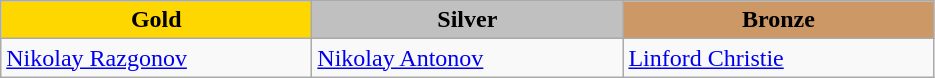<table class="wikitable" style="text-align:left">
<tr align="center">
<td width=200 bgcolor=gold><strong>Gold</strong></td>
<td width=200 bgcolor=silver><strong>Silver</strong></td>
<td width=200 bgcolor=CC9966><strong>Bronze</strong></td>
</tr>
<tr>
<td><a href='#'>Nikolay Razgonov</a><br><em></em></td>
<td><a href='#'>Nikolay Antonov</a><br><em></em></td>
<td><a href='#'>Linford Christie</a><br><em></em></td>
</tr>
</table>
